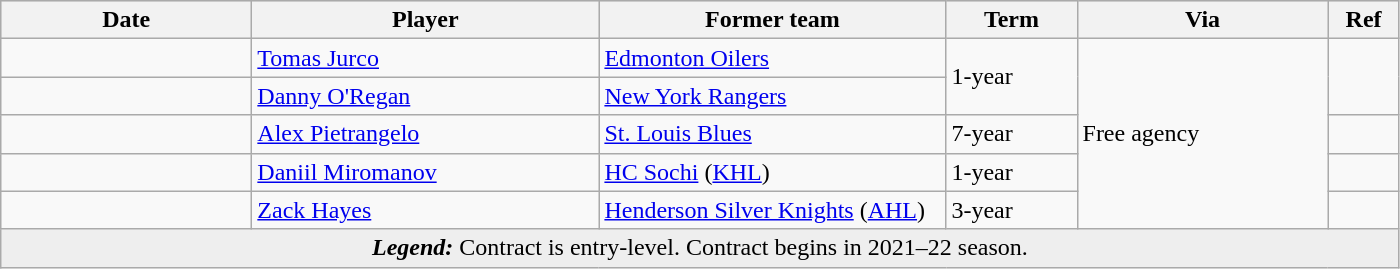<table class="wikitable">
<tr style="background:#ddd; text-align:center;">
<th style="width: 10em;">Date</th>
<th style="width: 14em;">Player</th>
<th style="width: 14em;">Former team</th>
<th style="width: 5em;">Term</th>
<th style="width: 10em;">Via</th>
<th style="width: 2.5em;">Ref</th>
</tr>
<tr>
<td></td>
<td><a href='#'>Tomas Jurco</a></td>
<td><a href='#'>Edmonton Oilers</a></td>
<td rowspan="2">1-year</td>
<td rowspan="5">Free agency</td>
<td rowspan="2"></td>
</tr>
<tr>
<td></td>
<td><a href='#'>Danny O'Regan</a></td>
<td><a href='#'>New York Rangers</a></td>
</tr>
<tr>
<td></td>
<td><a href='#'>Alex Pietrangelo</a></td>
<td><a href='#'>St. Louis Blues</a></td>
<td>7-year</td>
<td></td>
</tr>
<tr>
<td></td>
<td><a href='#'>Daniil Miromanov</a></td>
<td><a href='#'>HC Sochi</a> (<a href='#'>KHL</a>)</td>
<td>1-year</td>
<td></td>
</tr>
<tr>
<td></td>
<td><a href='#'>Zack Hayes</a></td>
<td><a href='#'>Henderson Silver Knights</a> (<a href='#'>AHL</a>)</td>
<td>3-year</td>
<td></td>
</tr>
<tr>
<td colspan="6" style="text-align:center" bgcolor="eeeeee"><strong><em>Legend:</em></strong>  Contract is entry-level.  Contract begins in 2021–22 season.</td>
</tr>
</table>
